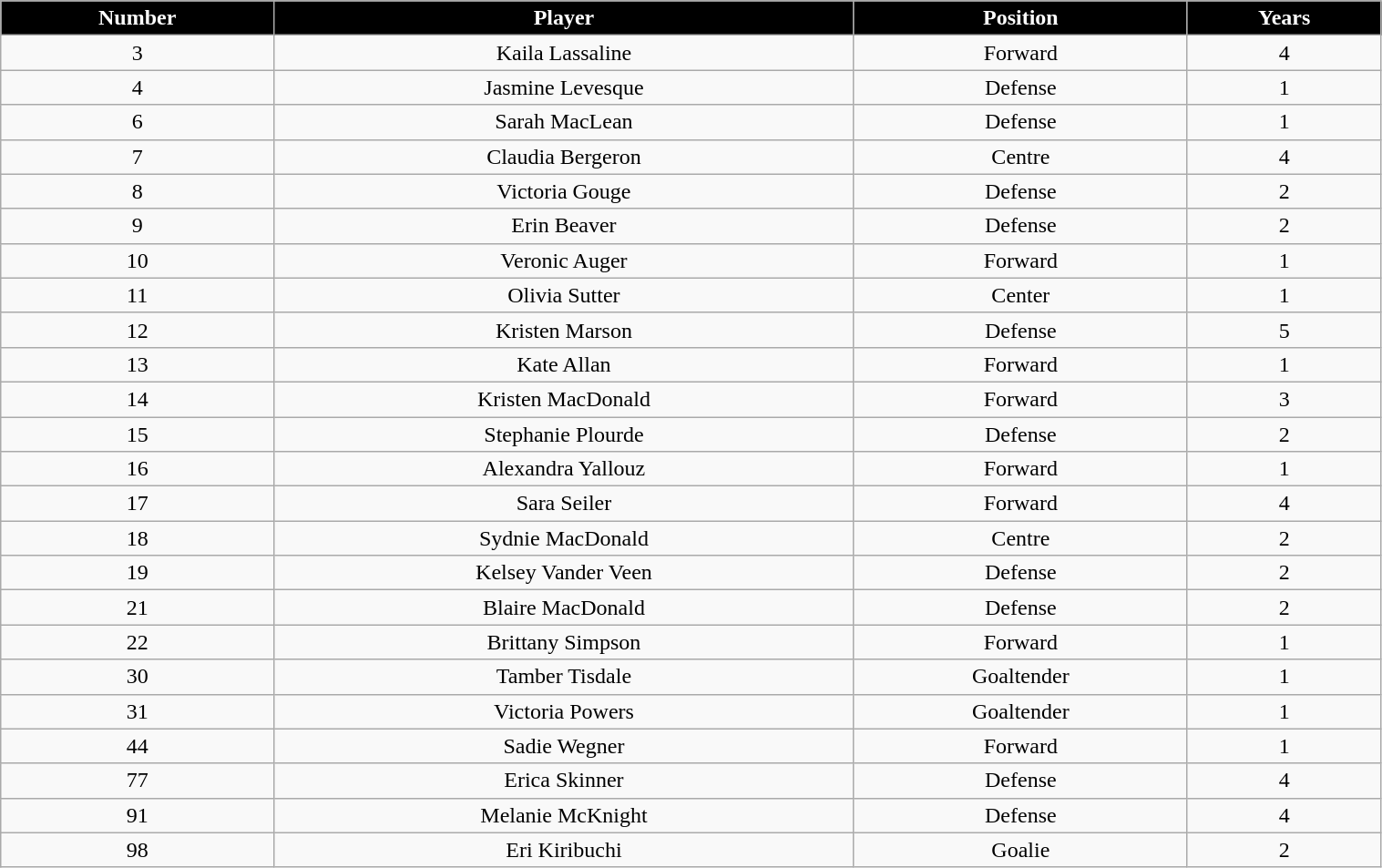<table class="wikitable" style="width:80%;">
<tr style="text-align:center; background:black; color:#fff;">
<td><strong>Number</strong></td>
<td><strong>Player</strong></td>
<td><strong>Position</strong></td>
<td><strong>Years</strong></td>
</tr>
<tr style="text-align:center;" bgcolor="">
<td>3</td>
<td>Kaila Lassaline</td>
<td>Forward</td>
<td>4</td>
</tr>
<tr style="text-align:center;" bgcolor="">
<td>4</td>
<td>Jasmine Levesque</td>
<td>Defense</td>
<td>1</td>
</tr>
<tr style="text-align:center;" bgcolor="">
<td>6</td>
<td>Sarah MacLean</td>
<td>Defense</td>
<td>1</td>
</tr>
<tr style="text-align:center;" bgcolor="">
<td>7</td>
<td>Claudia Bergeron</td>
<td>Centre</td>
<td>4</td>
</tr>
<tr style="text-align:center;" bgcolor="">
<td>8</td>
<td>Victoria Gouge</td>
<td>Defense</td>
<td>2</td>
</tr>
<tr style="text-align:center;" bgcolor="">
<td>9</td>
<td>Erin Beaver</td>
<td>Defense</td>
<td>2</td>
</tr>
<tr style="text-align:center;" bgcolor="">
<td>10</td>
<td>Veronic Auger</td>
<td>Forward</td>
<td>1</td>
</tr>
<tr style="text-align:center;" bgcolor="">
<td>11</td>
<td>Olivia Sutter</td>
<td>Center</td>
<td>1</td>
</tr>
<tr style="text-align:center;" bgcolor="">
<td>12</td>
<td>Kristen Marson</td>
<td>Defense</td>
<td>5</td>
</tr>
<tr style="text-align:center;" bgcolor="">
<td>13</td>
<td>Kate Allan</td>
<td>Forward</td>
<td>1</td>
</tr>
<tr style="text-align:center;" bgcolor="">
<td>14</td>
<td>Kristen MacDonald</td>
<td>Forward</td>
<td>3</td>
</tr>
<tr style="text-align:center;" bgcolor="">
<td>15</td>
<td>Stephanie Plourde</td>
<td>Defense</td>
<td>2</td>
</tr>
<tr style="text-align:center;" bgcolor="">
<td>16</td>
<td>Alexandra Yallouz</td>
<td>Forward</td>
<td>1</td>
</tr>
<tr style="text-align:center;" bgcolor="">
<td>17</td>
<td>Sara Seiler</td>
<td>Forward</td>
<td>4</td>
</tr>
<tr style="text-align:center;" bgcolor="">
<td>18</td>
<td>Sydnie MacDonald</td>
<td>Centre</td>
<td>2</td>
</tr>
<tr style="text-align:center;" bgcolor="">
<td>19</td>
<td>Kelsey Vander Veen</td>
<td>Defense</td>
<td>2</td>
</tr>
<tr style="text-align:center;" bgcolor="">
<td>21</td>
<td>Blaire MacDonald</td>
<td>Defense</td>
<td>2</td>
</tr>
<tr style="text-align:center;" bgcolor="">
<td>22</td>
<td>Brittany Simpson</td>
<td>Forward</td>
<td>1</td>
</tr>
<tr style="text-align:center;" bgcolor="">
<td>30</td>
<td>Tamber Tisdale</td>
<td>Goaltender</td>
<td>1</td>
</tr>
<tr style="text-align:center;" bgcolor="">
<td>31</td>
<td>Victoria Powers</td>
<td>Goaltender</td>
<td>1</td>
</tr>
<tr style="text-align:center;" bgcolor="">
<td>44</td>
<td>Sadie Wegner</td>
<td>Forward</td>
<td>1</td>
</tr>
<tr style="text-align:center;" bgcolor="">
<td>77</td>
<td>Erica Skinner</td>
<td>Defense</td>
<td>4</td>
</tr>
<tr style="text-align:center;" bgcolor="">
<td>91</td>
<td>Melanie McKnight</td>
<td>Defense</td>
<td>4</td>
</tr>
<tr style="text-align:center;" bgcolor="">
<td>98</td>
<td>Eri Kiribuchi</td>
<td>Goalie</td>
<td>2</td>
</tr>
</table>
